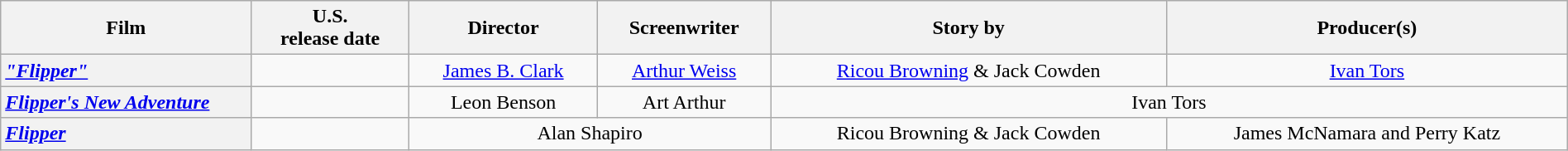<table class="wikitable plainrowheaders" style="text-align:center" width=100%>
<tr>
<th scope="col" style="width:16%;">Film</th>
<th scope="col">U.S. <br>release date</th>
<th scope="col">Director</th>
<th scope="col">Screenwriter</th>
<th scope="col">Story by</th>
<th scope="col">Producer(s)</th>
</tr>
<tr>
<th scope="row" style="text-align:left"><em><a href='#'>"Flipper"</a></em></th>
<td style="text-align:center"></td>
<td><a href='#'>James B. Clark</a></td>
<td><a href='#'>Arthur Weiss</a></td>
<td><a href='#'>Ricou Browning</a> & Jack Cowden</td>
<td><a href='#'>Ivan Tors</a></td>
</tr>
<tr>
<th scope="row" style="text-align:left"><em><a href='#'>Flipper's New Adventure</a></em></th>
<td style="text-align:center"></td>
<td>Leon Benson</td>
<td>Art Arthur</td>
<td colspan="2">Ivan Tors</td>
</tr>
<tr>
<th scope="row" style="text-align:left"><em><a href='#'>Flipper</a></em></th>
<td style="text-align:center"></td>
<td colspan="2">Alan Shapiro</td>
<td>Ricou Browning & Jack Cowden</td>
<td>James McNamara and Perry Katz</td>
</tr>
</table>
